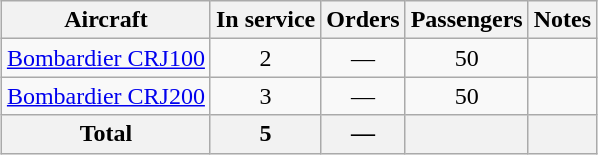<table class="wikitable" style="margin:1em auto; text-align:center;">
<tr>
<th>Aircraft</th>
<th>In service</th>
<th>Orders</th>
<th>Passengers</th>
<th>Notes</th>
</tr>
<tr>
<td><a href='#'>Bombardier CRJ100</a></td>
<td>2</td>
<td>—</td>
<td>50</td>
<td></td>
</tr>
<tr>
<td><a href='#'>Bombardier CRJ200</a></td>
<td>3</td>
<td>—</td>
<td>50</td>
<td></td>
</tr>
<tr>
<th>Total</th>
<th>5</th>
<th>—</th>
<th></th>
<th></th>
</tr>
</table>
